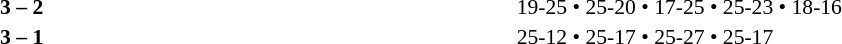<table width=100% cellspacing=1>
<tr>
<th width=20%></th>
<th width=12%></th>
<th width=20%></th>
<th width=33%></th>
<td></td>
</tr>
<tr style=font-size:90%>
<td align=right></td>
<td align=center><strong>3 – 2</strong></td>
<td></td>
<td>19-25 • 25-20 • 17-25 • 25-23 • 18-16</td>
<td></td>
</tr>
<tr style=font-size:90%>
<td align=right></td>
<td align=center><strong>3 – 1</strong></td>
<td></td>
<td>25-12 • 25-17 • 25-27 • 25-17</td>
</tr>
</table>
